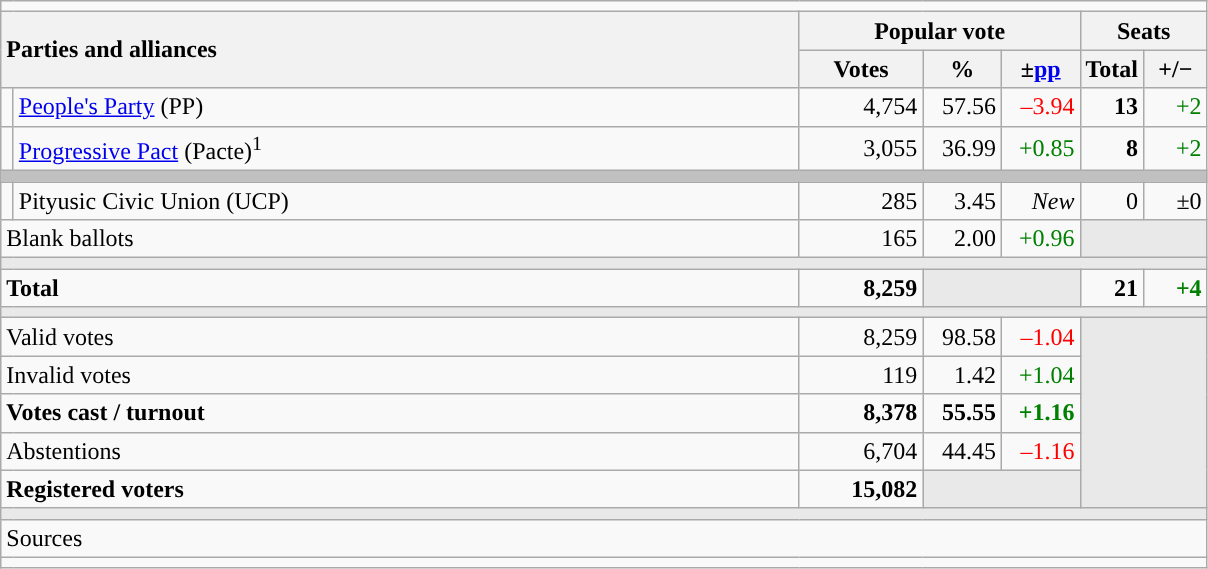<table class="wikitable" style="text-align:right;">
<tr>
<td colspan="7"></td>
</tr>
<tr>
<th style="text-align:left;" rowspan="2" colspan="2" width="525">Parties and alliances</th>
<th colspan="3">Popular vote</th>
<th colspan="2">Seats</th>
</tr>
<tr>
<th width="75">Votes</th>
<th width="45">%</th>
<th width="45">±<a href='#'>pp</a></th>
<th width="35">Total</th>
<th width="35">+/−</th>
</tr>
<tr>
<td width="1" style="color:inherit;background:"></td>
<td align="left"><a href='#'>People's Party</a> (PP)</td>
<td>4,754</td>
<td>57.56</td>
<td style="color:red;">–3.94</td>
<td><strong>13</strong></td>
<td style="color:green;">+2</td>
</tr>
<tr>
<td style="color:inherit;background:"></td>
<td align="left"><a href='#'>Progressive Pact</a> (Pacte)<sup>1</sup></td>
<td>3,055</td>
<td>36.99</td>
<td style="color:green;">+0.85</td>
<td><strong>8</strong></td>
<td style="color:green;">+2</td>
</tr>
<tr>
<td colspan="7" bgcolor="#C0C0C0"></td>
</tr>
<tr>
<td style="color:inherit;background:"></td>
<td align="left">Pityusic Civic Union (UCP)</td>
<td>285</td>
<td>3.45</td>
<td><em>New</em></td>
<td>0</td>
<td>±0</td>
</tr>
<tr>
<td align="left" colspan="2">Blank ballots</td>
<td>165</td>
<td>2.00</td>
<td style="color:green;">+0.96</td>
<td bgcolor="#E9E9E9" colspan="2"></td>
</tr>
<tr>
<td colspan="7" bgcolor="#E9E9E9"></td>
</tr>
<tr style="font-weight:bold;">
<td align="left" colspan="2">Total</td>
<td>8,259</td>
<td bgcolor="#E9E9E9" colspan="2"></td>
<td>21</td>
<td style="color:green;">+4</td>
</tr>
<tr>
<td colspan="7" bgcolor="#E9E9E9"></td>
</tr>
<tr>
<td align="left" colspan="2">Valid votes</td>
<td>8,259</td>
<td>98.58</td>
<td style="color:red;">–1.04</td>
<td bgcolor="#E9E9E9" colspan="2" rowspan="5"></td>
</tr>
<tr>
<td align="left" colspan="2">Invalid votes</td>
<td>119</td>
<td>1.42</td>
<td style="color:green;">+1.04</td>
</tr>
<tr style="font-weight:bold;">
<td align="left" colspan="2">Votes cast / turnout</td>
<td>8,378</td>
<td>55.55</td>
<td style="color:green;">+1.16</td>
</tr>
<tr>
<td align="left" colspan="2">Abstentions</td>
<td>6,704</td>
<td>44.45</td>
<td style="color:red;">–1.16</td>
</tr>
<tr style="font-weight:bold;">
<td align="left" colspan="2">Registered voters</td>
<td>15,082</td>
<td bgcolor="#E9E9E9" colspan="2"></td>
</tr>
<tr>
<td colspan="7" bgcolor="#E9E9E9"></td>
</tr>
<tr>
<td align="left" colspan="7">Sources</td>
</tr>
<tr>
<td colspan="7" style="text-align:left; max-width:790px;"></td>
</tr>
</table>
